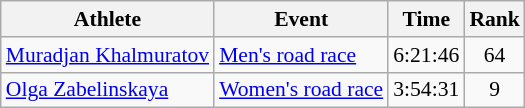<table class=wikitable style=font-size:90%;>
<tr>
<th>Athlete</th>
<th>Event</th>
<th>Time</th>
<th>Rank</th>
</tr>
<tr align=center>
<td align=left><a href='#'>Muradjan Khalmuratov</a></td>
<td align=left><a href='#'>Men's road race</a></td>
<td>6:21:46</td>
<td>64</td>
</tr>
<tr align=center>
<td align=left><a href='#'>Olga Zabelinskaya</a></td>
<td align=left><a href='#'>Women's road race</a></td>
<td>3:54:31</td>
<td>9</td>
</tr>
</table>
